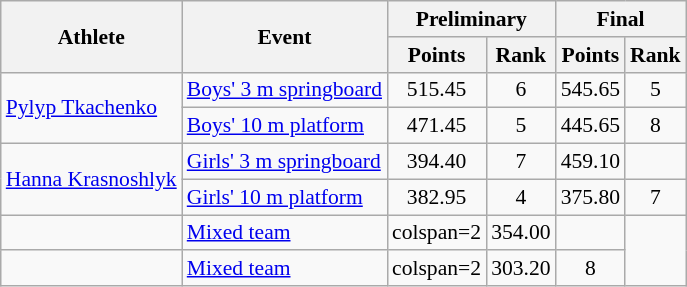<table class="wikitable" style="font-size:90%;">
<tr>
<th rowspan=2>Athlete</th>
<th rowspan=2>Event</th>
<th colspan=2>Preliminary</th>
<th colspan=2>Final</th>
</tr>
<tr>
<th>Points</th>
<th>Rank</th>
<th>Points</th>
<th>Rank</th>
</tr>
<tr align=center>
<td align=left rowspan=2><a href='#'>Pylyp Tkachenko</a></td>
<td align=left><a href='#'>Boys' 3 m springboard</a></td>
<td>515.45</td>
<td>6</td>
<td>545.65</td>
<td>5</td>
</tr>
<tr align=center>
<td align=left><a href='#'>Boys' 10 m platform</a></td>
<td>471.45</td>
<td>5</td>
<td>445.65</td>
<td>8</td>
</tr>
<tr align=center>
<td align=left rowspan=2><a href='#'>Hanna Krasnoshlyk</a></td>
<td align=left><a href='#'>Girls' 3 m springboard</a></td>
<td>394.40</td>
<td>7</td>
<td>459.10</td>
<td></td>
</tr>
<tr align=center>
<td align=left><a href='#'>Girls' 10 m platform</a></td>
<td>382.95</td>
<td>4</td>
<td>375.80</td>
<td>7</td>
</tr>
<tr align=center>
<td align=left><br></td>
<td align=left><a href='#'>Mixed team</a></td>
<td>colspan=2 </td>
<td>354.00</td>
<td></td>
</tr>
<tr align=center>
<td align=left><br></td>
<td align=left><a href='#'>Mixed team</a></td>
<td>colspan=2 </td>
<td>303.20</td>
<td>8</td>
</tr>
</table>
